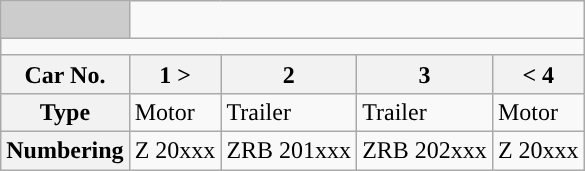<table class="wikitable">
<tr>
<td style="background-color:#ccc;"> </td>
<td colspan="7"></td>
</tr>
<tr style="line-height: 3.3px; background-color:#">
<td colspan="7" style="padding:0; border:0;"> </td>
</tr>
<tr style="line-height: 6.7px; background-color:#">
<td colspan="7" style="padding:0; border:0;"> </td>
</tr>
<tr>
<th>Car No.</th>
<th>1 ></th>
<th>2</th>
<th>3</th>
<th>< 4</th>
</tr>
<tr>
<th>Type</th>
<td>Motor</td>
<td>Trailer</td>
<td>Trailer</td>
<td>Motor</td>
</tr>
<tr>
<th>Numbering</th>
<td>Z 20xxx </td>
<td>ZRB 201xxx </td>
<td>ZRB 202xxx </td>
<td>Z 20xxx </td>
</tr>
</table>
